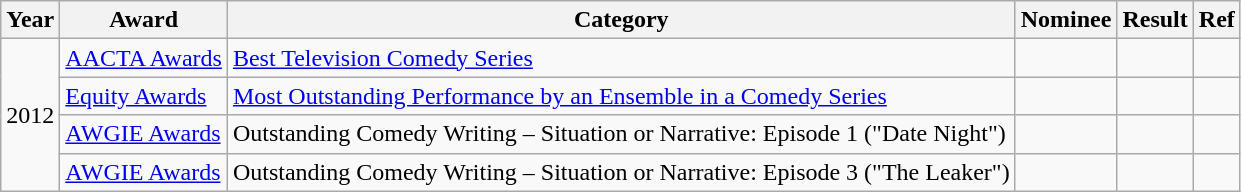<table class="wikitable">
<tr>
<th>Year</th>
<th>Award</th>
<th>Category</th>
<th>Nominee</th>
<th>Result</th>
<th>Ref</th>
</tr>
<tr>
<td rowspan="4" style="text-align:center;">2012</td>
<td><a href='#'>AACTA Awards</a></td>
<td><a href='#'>Best Television Comedy Series</a></td>
<td></td>
<td></td>
<td style="text-align:center;"></td>
</tr>
<tr>
<td><a href='#'>Equity Awards</a></td>
<td><a href='#'>Most Outstanding Performance by an Ensemble in a Comedy Series</a></td>
<td style="text-align:center;"></td>
<td></td>
<td style="text-align:center;"></td>
</tr>
<tr>
<td><a href='#'>AWGIE Awards</a></td>
<td>Outstanding Comedy Writing – Situation or Narrative: Episode 1 ("Date Night")</td>
<td></td>
<td></td>
<td style="text-align:center;"></td>
</tr>
<tr>
<td><a href='#'>AWGIE Awards</a></td>
<td>Outstanding Comedy Writing – Situation or Narrative: Episode 3 ("The Leaker")</td>
<td></td>
<td></td>
<td style="text-align:center;"></td>
</tr>
</table>
